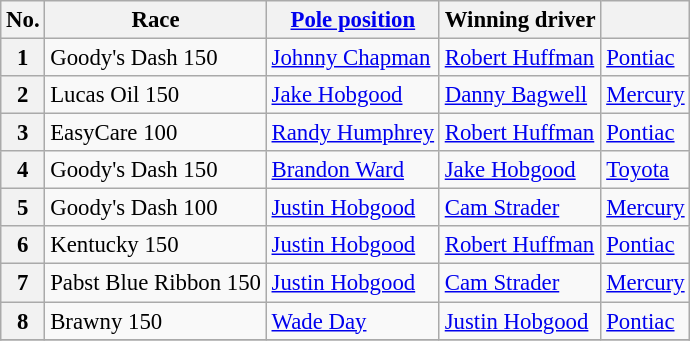<table class="wikitable sortable" style="font-size:95%">
<tr>
<th>No.</th>
<th>Race</th>
<th><a href='#'>Pole position</a></th>
<th>Winning driver</th>
<th></th>
</tr>
<tr>
<th>1</th>
<td>Goody's Dash 150</td>
<td><a href='#'>Johnny Chapman</a></td>
<td><a href='#'>Robert Huffman</a></td>
<td><a href='#'>Pontiac</a></td>
</tr>
<tr>
<th>2</th>
<td>Lucas Oil 150</td>
<td><a href='#'>Jake Hobgood</a></td>
<td><a href='#'>Danny Bagwell</a></td>
<td><a href='#'>Mercury</a></td>
</tr>
<tr>
<th>3</th>
<td>EasyCare 100</td>
<td><a href='#'>Randy Humphrey</a></td>
<td><a href='#'>Robert Huffman</a></td>
<td><a href='#'>Pontiac</a></td>
</tr>
<tr>
<th>4</th>
<td>Goody's Dash 150</td>
<td><a href='#'>Brandon Ward</a></td>
<td><a href='#'>Jake Hobgood</a></td>
<td><a href='#'>Toyota</a></td>
</tr>
<tr>
<th>5</th>
<td>Goody's Dash 100</td>
<td><a href='#'>Justin Hobgood</a></td>
<td><a href='#'>Cam Strader</a></td>
<td><a href='#'>Mercury</a></td>
</tr>
<tr>
<th>6</th>
<td>Kentucky 150</td>
<td><a href='#'>Justin Hobgood</a></td>
<td><a href='#'>Robert Huffman</a></td>
<td><a href='#'>Pontiac</a></td>
</tr>
<tr>
<th>7</th>
<td>Pabst Blue Ribbon 150</td>
<td><a href='#'>Justin Hobgood</a></td>
<td><a href='#'>Cam Strader</a></td>
<td><a href='#'>Mercury</a></td>
</tr>
<tr>
<th>8</th>
<td>Brawny 150</td>
<td><a href='#'>Wade Day</a></td>
<td><a href='#'>Justin Hobgood</a></td>
<td><a href='#'>Pontiac</a></td>
</tr>
<tr>
</tr>
</table>
